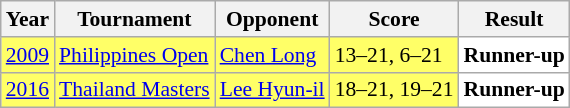<table class="sortable wikitable" style="font-size: 90%;">
<tr>
<th>Year</th>
<th>Tournament</th>
<th>Opponent</th>
<th>Score</th>
<th>Result</th>
</tr>
<tr style="background:#FFFF67">
<td align="center"><a href='#'>2009</a></td>
<td align="left"><a href='#'>Philippines Open</a></td>
<td align="left"> <a href='#'>Chen Long</a></td>
<td align="left">13–21, 6–21</td>
<td style="text-align:left; background:white"> <strong>Runner-up</strong></td>
</tr>
<tr style="background:#FFFF67">
<td align="center"><a href='#'>2016</a></td>
<td align="left"><a href='#'>Thailand Masters</a></td>
<td align="left"> <a href='#'>Lee Hyun-il</a></td>
<td align="left">18–21, 19–21</td>
<td style="text-align:left; background:white"> <strong>Runner-up</strong></td>
</tr>
</table>
